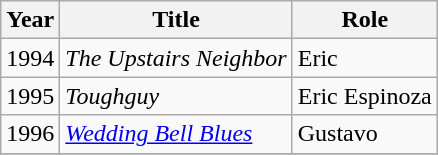<table class="wikitable">
<tr>
<th>Year</th>
<th>Title</th>
<th>Role</th>
</tr>
<tr>
<td>1994</td>
<td><em>The Upstairs Neighbor</em></td>
<td>Eric</td>
</tr>
<tr>
<td>1995</td>
<td><em>Toughguy</em></td>
<td>Eric Espinoza</td>
</tr>
<tr>
<td>1996</td>
<td><em><a href='#'>Wedding Bell Blues</a></em></td>
<td>Gustavo</td>
</tr>
<tr>
</tr>
</table>
